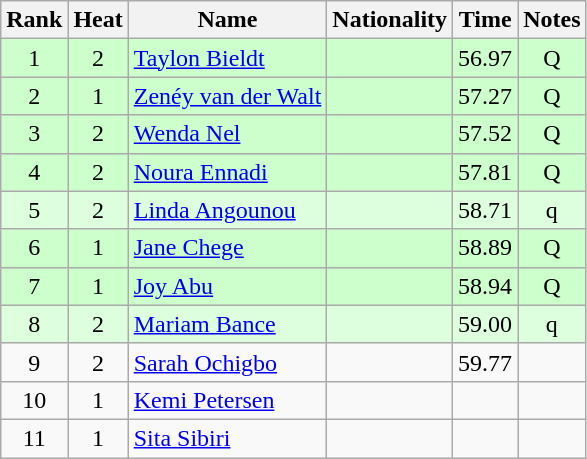<table class="wikitable sortable" style="text-align:center">
<tr>
<th>Rank</th>
<th>Heat</th>
<th>Name</th>
<th>Nationality</th>
<th>Time</th>
<th>Notes</th>
</tr>
<tr bgcolor=ccffcc>
<td>1</td>
<td>2</td>
<td align=left><a href='#'>Taylon Bieldt</a></td>
<td align=left></td>
<td>56.97</td>
<td>Q</td>
</tr>
<tr bgcolor=ccffcc>
<td>2</td>
<td>1</td>
<td align=left><a href='#'>Zenéy van der Walt</a></td>
<td align=left></td>
<td>57.27</td>
<td>Q</td>
</tr>
<tr bgcolor=ccffcc>
<td>3</td>
<td>2</td>
<td align=left><a href='#'>Wenda Nel</a></td>
<td align=left></td>
<td>57.52</td>
<td>Q</td>
</tr>
<tr bgcolor=ccffcc>
<td>4</td>
<td>2</td>
<td align=left><a href='#'>Noura Ennadi</a></td>
<td align=left></td>
<td>57.81</td>
<td>Q</td>
</tr>
<tr bgcolor=ddffdd>
<td>5</td>
<td>2</td>
<td align=left><a href='#'>Linda Angounou</a></td>
<td align=left></td>
<td>58.71</td>
<td>q</td>
</tr>
<tr bgcolor=ccffcc>
<td>6</td>
<td>1</td>
<td align=left><a href='#'>Jane Chege</a></td>
<td align=left></td>
<td>58.89</td>
<td>Q</td>
</tr>
<tr bgcolor=ccffcc>
<td>7</td>
<td>1</td>
<td align=left><a href='#'>Joy Abu</a></td>
<td align=left></td>
<td>58.94</td>
<td>Q</td>
</tr>
<tr bgcolor=ddffdd>
<td>8</td>
<td>2</td>
<td align=left><a href='#'>Mariam Bance</a></td>
<td align=left></td>
<td>59.00</td>
<td>q</td>
</tr>
<tr>
<td>9</td>
<td>2</td>
<td align=left><a href='#'>Sarah Ochigbo</a></td>
<td align=left></td>
<td>59.77</td>
<td></td>
</tr>
<tr>
<td>10</td>
<td>1</td>
<td align=left><a href='#'>Kemi Petersen</a></td>
<td align=left></td>
<td></td>
<td></td>
</tr>
<tr>
<td>11</td>
<td>1</td>
<td align=left><a href='#'>Sita Sibiri</a></td>
<td align=left></td>
<td></td>
<td></td>
</tr>
</table>
